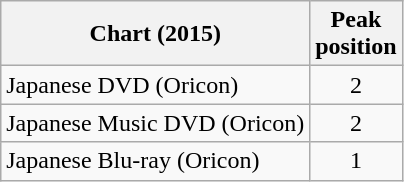<table class="wikitable sortable" border="1">
<tr>
<th>Chart (2015)</th>
<th>Peak<br>position</th>
</tr>
<tr>
<td align="left">Japanese DVD (Oricon)</td>
<td align="center">2</td>
</tr>
<tr>
<td align="left">Japanese Music DVD (Oricon)</td>
<td align="center">2</td>
</tr>
<tr>
<td align="left">Japanese Blu-ray (Oricon)</td>
<td align="center">1</td>
</tr>
</table>
